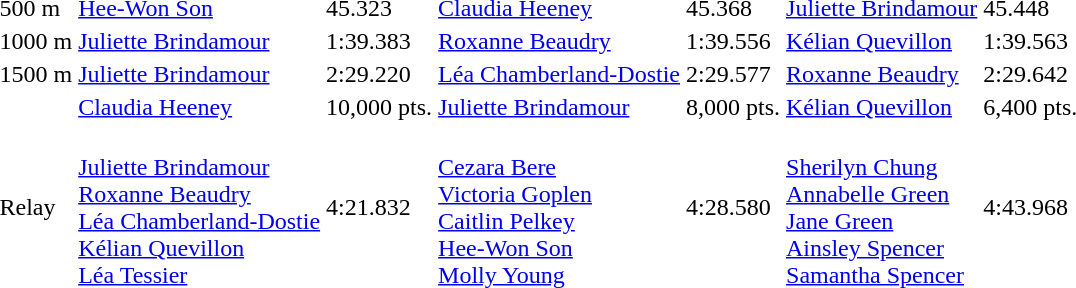<table>
<tr>
<td>500 m</td>
<td><a href='#'>Hee-Won Son</a><br></td>
<td>45.323</td>
<td><a href='#'>Claudia Heeney</a><br></td>
<td>45.368</td>
<td><a href='#'>Juliette Brindamour</a><br></td>
<td>45.448</td>
</tr>
<tr>
<td>1000 m</td>
<td><a href='#'>Juliette Brindamour</a><br></td>
<td>1:39.383</td>
<td><a href='#'>Roxanne Beaudry</a><br></td>
<td>1:39.556</td>
<td><a href='#'>Kélian Quevillon</a><br></td>
<td>1:39.563</td>
</tr>
<tr>
<td>1500 m</td>
<td><a href='#'>Juliette Brindamour</a><br></td>
<td>2:29.220</td>
<td><a href='#'>Léa Chamberland-Dostie</a><br></td>
<td>2:29.577</td>
<td><a href='#'>Roxanne Beaudry</a><br></td>
<td>2:29.642</td>
</tr>
<tr>
<td></td>
<td><a href='#'>Claudia Heeney</a><br></td>
<td>10,000 pts.</td>
<td><a href='#'>Juliette Brindamour</a><br></td>
<td>8,000 pts.</td>
<td><a href='#'>Kélian Quevillon</a><br></td>
<td>6,400 pts.</td>
</tr>
<tr>
<td>Relay</td>
<td><br><a href='#'>Juliette Brindamour</a><br><a href='#'>Roxanne Beaudry</a><br><a href='#'>Léa Chamberland-Dostie</a><br><a href='#'>Kélian Quevillon</a><br><a href='#'>Léa Tessier</a></td>
<td>4:21.832</td>
<td><br><a href='#'>Cezara Bere</a><br><a href='#'>Victoria Goplen</a><br><a href='#'>Caitlin Pelkey</a><br><a href='#'>Hee-Won Son</a><br><a href='#'>Molly Young</a></td>
<td>4:28.580</td>
<td><br><a href='#'>Sherilyn Chung</a><br><a href='#'>Annabelle Green</a><br><a href='#'>Jane Green</a><br><a href='#'>Ainsley Spencer</a><br><a href='#'>Samantha Spencer</a></td>
<td>4:43.968</td>
</tr>
</table>
